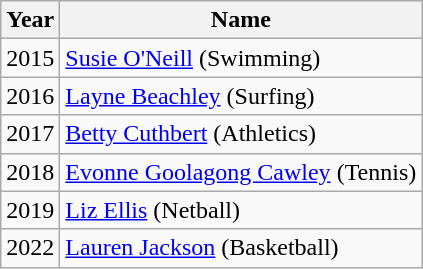<table class="wikitable sortable">
<tr>
<th>Year</th>
<th>Name</th>
</tr>
<tr>
<td>2015</td>
<td><a href='#'>Susie O'Neill</a> (Swimming)</td>
</tr>
<tr>
<td>2016</td>
<td><a href='#'>Layne Beachley</a> (Surfing)</td>
</tr>
<tr>
<td>2017</td>
<td><a href='#'>Betty Cuthbert</a> (Athletics)</td>
</tr>
<tr>
<td>2018</td>
<td><a href='#'>Evonne Goolagong Cawley</a> (Tennis)</td>
</tr>
<tr>
<td>2019</td>
<td><a href='#'>Liz Ellis</a> (Netball)</td>
</tr>
<tr>
<td>2022</td>
<td><a href='#'>Lauren Jackson</a> (Basketball)</td>
</tr>
</table>
